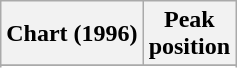<table class="wikitable plainrowheaders" style="text-align:center">
<tr>
<th scope="col">Chart (1996)</th>
<th scope="col">Peak<br>position</th>
</tr>
<tr>
</tr>
<tr>
</tr>
</table>
